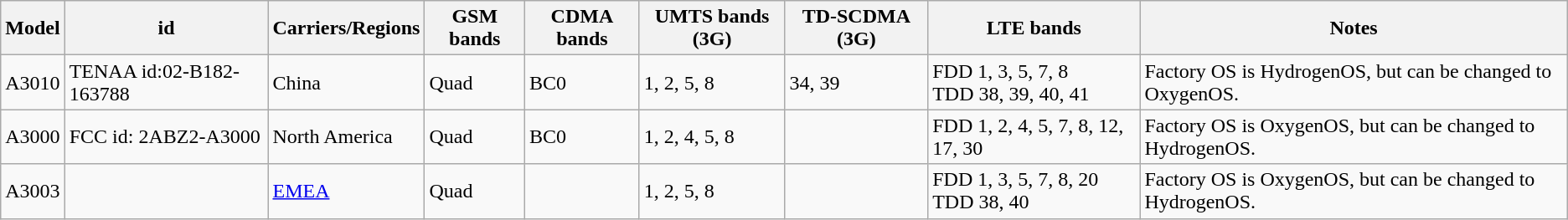<table class="wikitable">
<tr>
<th>Model</th>
<th>id</th>
<th>Carriers/Regions</th>
<th>GSM bands</th>
<th>CDMA bands</th>
<th>UMTS bands (3G)</th>
<th>TD-SCDMA (3G)</th>
<th>LTE bands</th>
<th>Notes</th>
</tr>
<tr>
<td>A3010</td>
<td>TENAA id:02-B182-163788</td>
<td>China</td>
<td>Quad</td>
<td>BC0</td>
<td>1, 2, 5, 8</td>
<td>34, 39</td>
<td>FDD 1, 3, 5, 7, 8<br>TDD 38, 39, 40, 41</td>
<td>Factory OS is HydrogenOS, but can be changed to OxygenOS.</td>
</tr>
<tr>
<td>A3000</td>
<td>FCC id: 2ABZ2-A3000</td>
<td>North America</td>
<td>Quad</td>
<td>BC0</td>
<td>1, 2, 4, 5, 8</td>
<td></td>
<td>FDD 1, 2, 4, 5, 7, 8, 12, 17, 30</td>
<td>Factory OS is OxygenOS, but can be changed to HydrogenOS.</td>
</tr>
<tr>
<td>A3003</td>
<td></td>
<td><a href='#'>EMEA</a></td>
<td>Quad</td>
<td></td>
<td>1, 2, 5, 8</td>
<td></td>
<td>FDD 1, 3, 5, 7, 8, 20<br>TDD 38, 40</td>
<td>Factory OS is OxygenOS, but can be changed to HydrogenOS.</td>
</tr>
</table>
